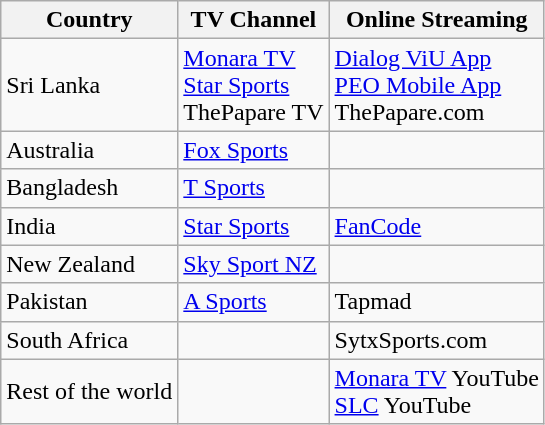<table class="wikitable">
<tr>
<th>Country</th>
<th>TV Channel</th>
<th>Online Streaming</th>
</tr>
<tr>
<td>Sri Lanka</td>
<td><a href='#'>Monara TV</a>  <br> <a href='#'>Star Sports</a>  <br> ThePapare TV</td>
<td><a href='#'>Dialog ViU App</a> <br> <a href='#'>PEO Mobile App</a> <br>  ThePapare.com</td>
</tr>
<tr>
<td>Australia</td>
<td><a href='#'>Fox Sports</a></td>
<td></td>
</tr>
<tr>
<td>Bangladesh</td>
<td><a href='#'>T Sports</a></td>
<td></td>
</tr>
<tr>
<td>India</td>
<td><a href='#'>Star Sports</a></td>
<td><a href='#'>FanCode</a></td>
</tr>
<tr>
<td>New Zealand</td>
<td><a href='#'>Sky Sport NZ</a></td>
<td></td>
</tr>
<tr>
<td>Pakistan</td>
<td><a href='#'>A Sports</a></td>
<td>Tapmad </td>
</tr>
<tr>
<td>South Africa</td>
<td></td>
<td>SytxSports.com</td>
</tr>
<tr>
<td>Rest of the world</td>
<td></td>
<td><a href='#'>Monara TV</a> YouTube <br> <a href='#'>SLC</a> YouTube</td>
</tr>
</table>
